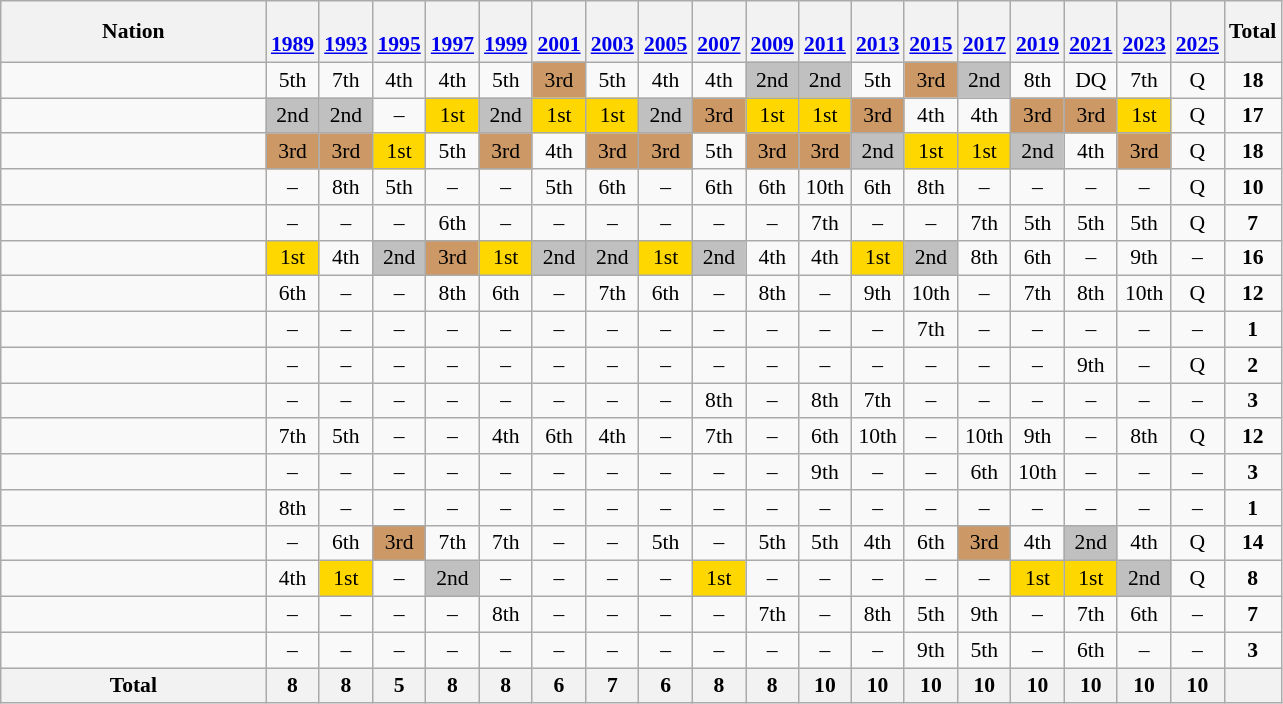<table class="wikitable" style="text-align:center; font-size:90%">
<tr>
<th width=170>Nation</th>
<th><br><a href='#'>1989</a></th>
<th><br><a href='#'>1993</a></th>
<th><br><a href='#'>1995</a></th>
<th><br><a href='#'>1997</a></th>
<th><br><a href='#'>1999</a></th>
<th><br><a href='#'>2001</a></th>
<th><br><a href='#'>2003</a></th>
<th><br><a href='#'>2005</a></th>
<th><br><a href='#'>2007</a></th>
<th><br><a href='#'>2009</a></th>
<th><br><a href='#'>2011</a></th>
<th><br><a href='#'>2013</a></th>
<th><br><a href='#'>2015</a></th>
<th><br><a href='#'>2017</a></th>
<th><br><a href='#'>2019</a></th>
<th><br><a href='#'>2021</a></th>
<th><br><a href='#'>2023</a></th>
<th><br><a href='#'>2025</a></th>
<th>Total</th>
</tr>
<tr>
<td align=left></td>
<td>5th</td>
<td>7th</td>
<td>4th</td>
<td>4th</td>
<td>5th</td>
<td bgcolor=cc9966>3rd</td>
<td>5th</td>
<td>4th</td>
<td>4th</td>
<td bgcolor=silver>2nd</td>
<td bgcolor=silver>2nd</td>
<td>5th</td>
<td bgcolor=cc9966>3rd</td>
<td bgcolor=silver>2nd</td>
<td>8th</td>
<td>DQ</td>
<td>7th</td>
<td>Q</td>
<td><strong>18</strong></td>
</tr>
<tr>
<td align=left></td>
<td bgcolor=silver>2nd</td>
<td bgcolor=silver>2nd</td>
<td>–</td>
<td bgcolor=gold>1st</td>
<td bgcolor=silver>2nd</td>
<td bgcolor=gold>1st</td>
<td bgcolor=gold>1st</td>
<td bgcolor=silver>2nd</td>
<td bgcolor=cc9966>3rd</td>
<td bgcolor=gold>1st</td>
<td bgcolor=gold>1st</td>
<td bgcolor=cc9966>3rd</td>
<td>4th</td>
<td>4th</td>
<td bgcolor=cc9966>3rd</td>
<td bgcolor=cc9966>3rd</td>
<td bgcolor=gold>1st</td>
<td>Q</td>
<td><strong>17</strong></td>
</tr>
<tr>
<td align=left></td>
<td bgcolor=cc9966>3rd</td>
<td bgcolor=cc9966>3rd</td>
<td bgcolor=gold>1st</td>
<td>5th</td>
<td bgcolor=cc9966>3rd</td>
<td>4th</td>
<td bgcolor=cc9966>3rd</td>
<td bgcolor=cc9966>3rd</td>
<td>5th</td>
<td bgcolor=cc9966>3rd</td>
<td bgcolor=cc9966>3rd</td>
<td bgcolor=silver>2nd</td>
<td bgcolor=gold>1st</td>
<td bgcolor=gold>1st</td>
<td bgcolor=silver>2nd</td>
<td>4th</td>
<td bgcolor=cc9966>3rd</td>
<td>Q</td>
<td><strong>18</strong></td>
</tr>
<tr>
<td align=left></td>
<td>–</td>
<td>8th</td>
<td>5th</td>
<td>–</td>
<td>–</td>
<td>5th</td>
<td>6th</td>
<td>–</td>
<td>6th</td>
<td>6th</td>
<td>10th</td>
<td>6th</td>
<td>8th</td>
<td>–</td>
<td>–</td>
<td>–</td>
<td>–</td>
<td>Q</td>
<td><strong>10</strong></td>
</tr>
<tr>
<td align=left></td>
<td>–</td>
<td>–</td>
<td>–</td>
<td>6th</td>
<td>–</td>
<td>–</td>
<td>–</td>
<td>–</td>
<td>–</td>
<td>–</td>
<td>7th</td>
<td>–</td>
<td>–</td>
<td>7th</td>
<td>5th</td>
<td>5th</td>
<td>5th</td>
<td>Q</td>
<td><strong>7</strong></td>
</tr>
<tr>
<td align=left></td>
<td bgcolor=gold>1st</td>
<td>4th</td>
<td bgcolor=silver>2nd</td>
<td bgcolor=cc9966>3rd</td>
<td bgcolor=gold>1st</td>
<td bgcolor=silver>2nd</td>
<td bgcolor=silver>2nd</td>
<td bgcolor=gold>1st</td>
<td bgcolor=silver>2nd</td>
<td>4th</td>
<td>4th</td>
<td bgcolor=gold>1st</td>
<td bgcolor=silver>2nd</td>
<td>8th</td>
<td>6th</td>
<td>–</td>
<td>9th</td>
<td>–</td>
<td><strong>16</strong></td>
</tr>
<tr>
<td align=left></td>
<td>6th</td>
<td>–</td>
<td>–</td>
<td>8th</td>
<td>6th</td>
<td>–</td>
<td>7th</td>
<td>6th</td>
<td>–</td>
<td>8th</td>
<td>–</td>
<td>9th</td>
<td>10th</td>
<td>–</td>
<td>7th</td>
<td>8th</td>
<td>10th</td>
<td>Q</td>
<td><strong>12</strong></td>
</tr>
<tr>
<td align=left></td>
<td>–</td>
<td>–</td>
<td>–</td>
<td>–</td>
<td>–</td>
<td>–</td>
<td>–</td>
<td>–</td>
<td>–</td>
<td>–</td>
<td>–</td>
<td>–</td>
<td>7th</td>
<td>–</td>
<td>–</td>
<td>–</td>
<td>–</td>
<td>–</td>
<td><strong>1</strong></td>
</tr>
<tr>
<td align=left></td>
<td>–</td>
<td>–</td>
<td>–</td>
<td>–</td>
<td>–</td>
<td>–</td>
<td>–</td>
<td>–</td>
<td>–</td>
<td>–</td>
<td>–</td>
<td>–</td>
<td>–</td>
<td>–</td>
<td>–</td>
<td>9th</td>
<td>–</td>
<td>Q</td>
<td><strong>2</strong></td>
</tr>
<tr>
<td align=left></td>
<td>–</td>
<td>–</td>
<td>–</td>
<td>–</td>
<td>–</td>
<td>–</td>
<td>–</td>
<td>–</td>
<td>8th</td>
<td>–</td>
<td>8th</td>
<td>7th</td>
<td>–</td>
<td>–</td>
<td>–</td>
<td>–</td>
<td>–</td>
<td>–</td>
<td><strong>3</strong></td>
</tr>
<tr>
<td align=left></td>
<td>7th</td>
<td>5th</td>
<td>–</td>
<td>–</td>
<td>4th</td>
<td>6th</td>
<td>4th</td>
<td>–</td>
<td>7th</td>
<td>–</td>
<td>6th</td>
<td>10th</td>
<td>–</td>
<td>10th</td>
<td>9th</td>
<td>–</td>
<td>8th</td>
<td>Q</td>
<td><strong>12</strong></td>
</tr>
<tr>
<td align=left></td>
<td>–</td>
<td>–</td>
<td>–</td>
<td>–</td>
<td>–</td>
<td>–</td>
<td>–</td>
<td>–</td>
<td>–</td>
<td>–</td>
<td>9th</td>
<td>–</td>
<td>–</td>
<td>6th</td>
<td>10th</td>
<td>–</td>
<td>–</td>
<td>–</td>
<td><strong>3</strong></td>
</tr>
<tr>
<td align=left></td>
<td>8th</td>
<td>–</td>
<td>–</td>
<td>–</td>
<td>–</td>
<td>–</td>
<td>–</td>
<td>–</td>
<td>–</td>
<td>–</td>
<td>–</td>
<td>–</td>
<td>–</td>
<td>–</td>
<td>–</td>
<td>–</td>
<td>–</td>
<td>–</td>
<td><strong>1</strong></td>
</tr>
<tr>
<td align=left></td>
<td>–</td>
<td>6th</td>
<td bgcolor=cc9966>3rd</td>
<td>7th</td>
<td>7th</td>
<td>–</td>
<td>–</td>
<td>5th</td>
<td>–</td>
<td>5th</td>
<td>5th</td>
<td>4th</td>
<td>6th</td>
<td bgcolor=cc9966>3rd</td>
<td>4th</td>
<td bgcolor=silver>2nd</td>
<td>4th</td>
<td>Q</td>
<td><strong>14</strong></td>
</tr>
<tr>
<td align=left></td>
<td>4th</td>
<td bgcolor=gold>1st</td>
<td>–</td>
<td bgcolor=silver>2nd</td>
<td>–</td>
<td>–</td>
<td>–</td>
<td>–</td>
<td bgcolor=gold>1st</td>
<td>–</td>
<td>–</td>
<td>–</td>
<td>–</td>
<td>–</td>
<td bgcolor=gold>1st</td>
<td bgcolor=gold>1st</td>
<td bgcolor=silver>2nd</td>
<td>Q</td>
<td><strong>8</strong></td>
</tr>
<tr>
<td align=left></td>
<td>–</td>
<td>–</td>
<td>–</td>
<td>–</td>
<td>8th</td>
<td>–</td>
<td>–</td>
<td>–</td>
<td>–</td>
<td>7th</td>
<td>–</td>
<td>8th</td>
<td>5th</td>
<td>9th</td>
<td>–</td>
<td>7th</td>
<td>6th</td>
<td>–</td>
<td><strong>7</strong></td>
</tr>
<tr>
<td align=left></td>
<td>–</td>
<td>–</td>
<td>–</td>
<td>–</td>
<td>–</td>
<td>–</td>
<td>–</td>
<td>–</td>
<td>–</td>
<td>–</td>
<td>–</td>
<td>–</td>
<td>9th</td>
<td>5th</td>
<td>–</td>
<td>6th</td>
<td>–</td>
<td>–</td>
<td><strong>3</strong></td>
</tr>
<tr>
<th>Total</th>
<th>8</th>
<th>8</th>
<th>5</th>
<th>8</th>
<th>8</th>
<th>6</th>
<th>7</th>
<th>6</th>
<th>8</th>
<th>8</th>
<th>10</th>
<th>10</th>
<th>10</th>
<th>10</th>
<th>10</th>
<th>10</th>
<th>10</th>
<th>10</th>
<th></th>
</tr>
</table>
